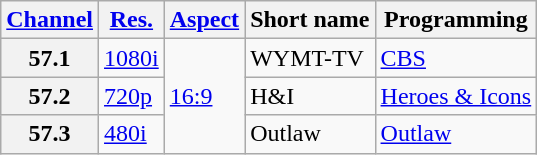<table class="wikitable">
<tr>
<th scope="col"><a href='#'>Channel</a></th>
<th scope="col"><a href='#'>Res.</a></th>
<th scope="col"><a href='#'>Aspect</a></th>
<th scope="col">Short name</th>
<th scope="col">Programming</th>
</tr>
<tr>
<th scope="row">57.1</th>
<td><a href='#'>1080i</a></td>
<td rowspan="3"><a href='#'>16:9</a></td>
<td>WYMT-TV</td>
<td><a href='#'>CBS</a></td>
</tr>
<tr>
<th scope="row">57.2</th>
<td><a href='#'>720p</a></td>
<td>H&I</td>
<td><a href='#'>Heroes & Icons</a></td>
</tr>
<tr>
<th scope="row">57.3</th>
<td><a href='#'>480i</a></td>
<td>Outlaw</td>
<td><a href='#'>Outlaw</a></td>
</tr>
</table>
